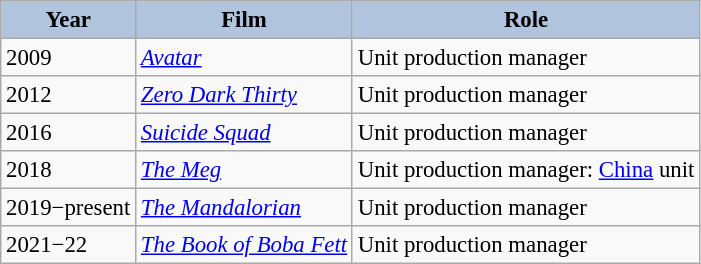<table class="wikitable" style="font-size:95%;">
<tr>
<th style="background:#B0C4DE;">Year</th>
<th style="background:#B0C4DE;">Film</th>
<th style="background:#B0C4DE;">Role</th>
</tr>
<tr>
<td>2009</td>
<td><em><a href='#'>Avatar</a></em></td>
<td>Unit production manager</td>
</tr>
<tr>
<td>2012</td>
<td><em><a href='#'>Zero Dark Thirty</a></em></td>
<td>Unit production manager</td>
</tr>
<tr>
<td>2016</td>
<td><em><a href='#'>Suicide Squad</a></em></td>
<td>Unit production manager</td>
</tr>
<tr>
<td>2018</td>
<td><em><a href='#'>The Meg</a></em></td>
<td>Unit production manager: <a href='#'>China</a> unit</td>
</tr>
<tr>
<td>2019−present</td>
<td><em><a href='#'>The Mandalorian</a></em></td>
<td>Unit production manager</td>
</tr>
<tr>
<td>2021−22</td>
<td><em><a href='#'>The Book of Boba Fett</a></em></td>
<td>Unit production manager</td>
</tr>
</table>
